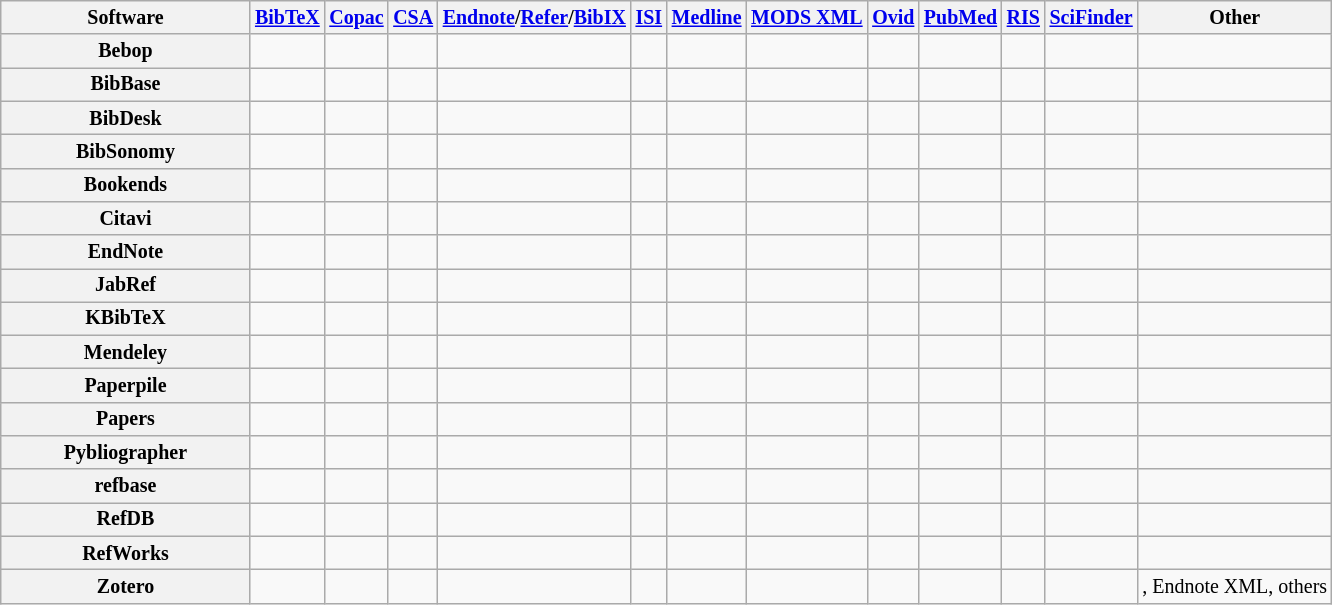<table class="wikitable sortable" style="font-size: smaller; text-align: center; width: auto;">
<tr>
<th style="width: 12em">Software</th>
<th><a href='#'>BibTeX</a></th>
<th><a href='#'>Copac</a></th>
<th><a href='#'>CSA</a></th>
<th><a href='#'>Endnote</a>/<a href='#'>Refer</a>/<a href='#'>BibIX</a></th>
<th><a href='#'>ISI</a></th>
<th><a href='#'>Medline</a></th>
<th><a href='#'>MODS XML</a></th>
<th><a href='#'>Ovid</a></th>
<th><a href='#'>PubMed</a></th>
<th><a href='#'>RIS</a></th>
<th><a href='#'>SciFinder</a></th>
<th>Other</th>
</tr>
<tr>
<th>Bebop</th>
<td></td>
<td></td>
<td></td>
<td></td>
<td></td>
<td></td>
<td></td>
<td></td>
<td></td>
<td></td>
<td></td>
<td></td>
</tr>
<tr>
<th>BibBase</th>
<td></td>
<td></td>
<td></td>
<td></td>
<td></td>
<td></td>
<td></td>
<td></td>
<td></td>
<td></td>
<td></td>
<td></td>
</tr>
<tr>
<th>BibDesk</th>
<td></td>
<td></td>
<td></td>
<td></td>
<td></td>
<td></td>
<td></td>
<td></td>
<td></td>
<td></td>
<td></td>
<td></td>
</tr>
<tr>
<th>BibSonomy</th>
<td></td>
<td></td>
<td></td>
<td></td>
<td></td>
<td></td>
<td></td>
<td></td>
<td></td>
<td></td>
<td></td>
<td></td>
</tr>
<tr>
<th>Bookends</th>
<td></td>
<td></td>
<td></td>
<td></td>
<td></td>
<td></td>
<td></td>
<td></td>
<td></td>
<td></td>
<td></td>
<td></td>
</tr>
<tr>
<th>Citavi</th>
<td></td>
<td></td>
<td></td>
<td></td>
<td></td>
<td></td>
<td></td>
<td></td>
<td></td>
<td></td>
<td></td>
<td></td>
</tr>
<tr>
<th>EndNote</th>
<td></td>
<td></td>
<td></td>
<td></td>
<td></td>
<td></td>
<td></td>
<td></td>
<td></td>
<td></td>
<td></td>
<td></td>
</tr>
<tr>
<th>JabRef</th>
<td></td>
<td></td>
<td></td>
<td></td>
<td></td>
<td></td>
<td></td>
<td></td>
<td></td>
<td></td>
<td></td>
<td></td>
</tr>
<tr>
<th>KBibTeX</th>
<td></td>
<td></td>
<td></td>
<td></td>
<td></td>
<td></td>
<td></td>
<td></td>
<td></td>
<td></td>
<td></td>
<td></td>
</tr>
<tr>
<th>Mendeley</th>
<td></td>
<td></td>
<td></td>
<td></td>
<td></td>
<td></td>
<td></td>
<td></td>
<td></td>
<td></td>
<td></td>
<td></td>
</tr>
<tr>
<th>Paperpile</th>
<td></td>
<td></td>
<td></td>
<td></td>
<td></td>
<td></td>
<td></td>
<td></td>
<td></td>
<td></td>
<td></td>
<td></td>
</tr>
<tr>
<th>Papers</th>
<td></td>
<td></td>
<td></td>
<td></td>
<td></td>
<td></td>
<td></td>
<td></td>
<td></td>
<td></td>
<td></td>
<td></td>
</tr>
<tr>
<th>Pybliographer</th>
<td></td>
<td></td>
<td></td>
<td></td>
<td></td>
<td></td>
<td></td>
<td></td>
<td></td>
<td></td>
<td></td>
<td></td>
</tr>
<tr>
<th>refbase</th>
<td></td>
<td></td>
<td></td>
<td></td>
<td></td>
<td></td>
<td></td>
<td></td>
<td></td>
<td></td>
<td></td>
<td></td>
</tr>
<tr>
<th>RefDB</th>
<td></td>
<td></td>
<td></td>
<td></td>
<td></td>
<td></td>
<td></td>
<td></td>
<td></td>
<td></td>
<td></td>
<td></td>
</tr>
<tr>
<th>RefWorks</th>
<td></td>
<td></td>
<td></td>
<td></td>
<td></td>
<td></td>
<td></td>
<td></td>
<td></td>
<td></td>
<td></td>
<td></td>
</tr>
<tr>
<th>Zotero</th>
<td></td>
<td></td>
<td></td>
<td></td>
<td></td>
<td></td>
<td></td>
<td></td>
<td></td>
<td></td>
<td></td>
<td>, Endnote XML, others</td>
</tr>
</table>
